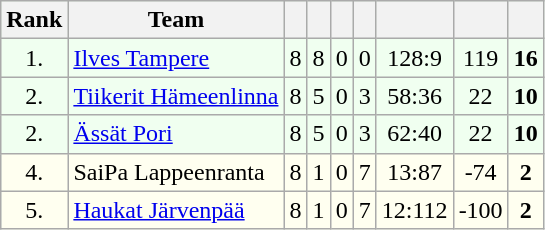<table class="wikitable" style="text-align:center; background-color:#F0FFF0;">
<tr>
<th>Rank</th>
<th>Team</th>
<th></th>
<th></th>
<th></th>
<th></th>
<th></th>
<th></th>
<th></th>
</tr>
<tr>
<td>1.</td>
<td align="left"><a href='#'>Ilves Tampere</a></td>
<td>8</td>
<td>8</td>
<td>0</td>
<td>0</td>
<td>128:9</td>
<td>119</td>
<td><strong>16</strong></td>
</tr>
<tr>
<td>2.</td>
<td align="left"><a href='#'>Tiikerit Hämeenlinna</a></td>
<td>8</td>
<td>5</td>
<td>0</td>
<td>3</td>
<td>58:36</td>
<td>22</td>
<td><strong>10</strong></td>
</tr>
<tr>
<td>2.</td>
<td align="left"><a href='#'>Ässät Pori</a></td>
<td>8</td>
<td>5</td>
<td>0</td>
<td>3</td>
<td>62:40</td>
<td>22</td>
<td><strong>10</strong></td>
</tr>
<tr style="background-color:#FFFFF0">
<td>4.</td>
<td align="left">SaiPa Lappeenranta</td>
<td>8</td>
<td>1</td>
<td>0</td>
<td>7</td>
<td>13:87</td>
<td>-74</td>
<td><strong>2</strong></td>
</tr>
<tr style="background-color:#FFFFF0">
<td>5.</td>
<td align="left"><a href='#'>Haukat Järvenpää</a></td>
<td>8</td>
<td>1</td>
<td>0</td>
<td>7</td>
<td>12:112</td>
<td>-100</td>
<td><strong>2</strong></td>
</tr>
</table>
